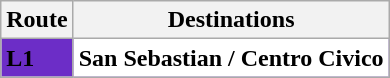<table class="wikitable">
<tr>
<th>Route</th>
<th>Destinations</th>
</tr>
<tr style="background-color:#6C2DC7;">
<td><strong>L1</strong></td>
<td style="background-color:white;" rowspan="1"><strong>San Sebastian / Centro Civico</strong></td>
</tr>
</table>
